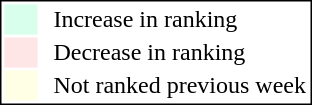<table style="border:1px solid black; float:right;">
<tr>
<td style="background:#D8FFEB; width:20px;"></td>
<td> </td>
<td>Increase in ranking</td>
</tr>
<tr>
<td style="background:#FFE6E6; width:20px;"></td>
<td> </td>
<td>Decrease in ranking</td>
</tr>
<tr>
<td style="background:#FFFFE6; width:20px;"></td>
<td> </td>
<td>Not ranked previous week</td>
</tr>
</table>
